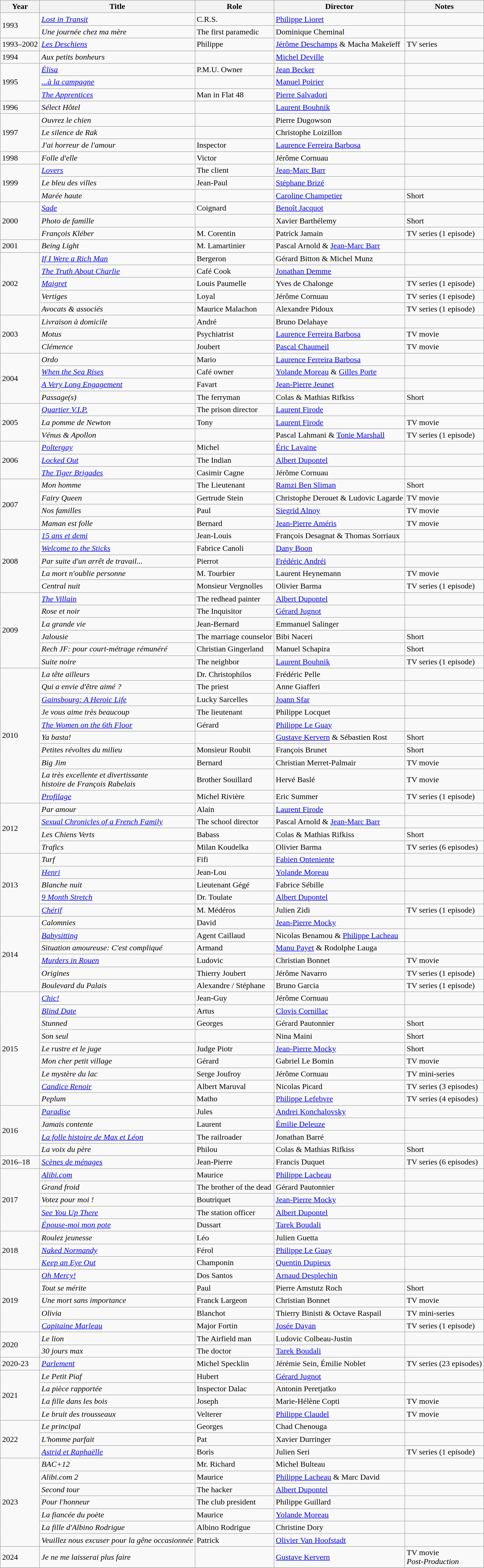<table class="wikitable sortable">
<tr>
<th>Year</th>
<th>Title</th>
<th>Role</th>
<th>Director</th>
<th class="unsortable">Notes</th>
</tr>
<tr>
<td rowspan=2>1993</td>
<td><em><a href='#'>Lost in Transit</a></em></td>
<td>C.R.S.</td>
<td><a href='#'>Philippe Lioret</a></td>
<td></td>
</tr>
<tr>
<td><em>Une journée chez ma mère</em></td>
<td>The first paramedic</td>
<td>Dominique Cheminal</td>
<td></td>
</tr>
<tr>
<td>1993–2002</td>
<td><em><a href='#'>Les Deschiens</a></em></td>
<td>Philippe</td>
<td><a href='#'>Jérôme Deschamps</a> & Macha Makeïeff</td>
<td>TV series</td>
</tr>
<tr>
<td>1994</td>
<td><em>Aux petits bonheurs</em></td>
<td></td>
<td><a href='#'>Michel Deville</a></td>
<td></td>
</tr>
<tr>
<td rowspan=3>1995</td>
<td><em><a href='#'>Élisa</a></em></td>
<td>P.M.U. Owner</td>
<td><a href='#'>Jean Becker</a></td>
<td></td>
</tr>
<tr>
<td><em><a href='#'>...à la campagne</a></em></td>
<td></td>
<td><a href='#'>Manuel Poirier</a></td>
<td></td>
</tr>
<tr>
<td><em><a href='#'>The Apprentices</a></em></td>
<td>Man in Flat 48</td>
<td><a href='#'>Pierre Salvadori</a></td>
<td></td>
</tr>
<tr>
<td>1996</td>
<td><em>Sélect Hôtel</em></td>
<td></td>
<td><a href='#'>Laurent Bouhnik</a></td>
<td></td>
</tr>
<tr>
<td rowspan=3>1997</td>
<td><em>Ouvrez le chien</em></td>
<td></td>
<td>Pierre Dugowson</td>
<td></td>
</tr>
<tr>
<td><em>Le silence de Rak</em></td>
<td></td>
<td>Christophe Loizillon</td>
<td></td>
</tr>
<tr>
<td><em>J'ai horreur de l'amour</em></td>
<td>Inspector</td>
<td><a href='#'>Laurence Ferreira Barbosa</a></td>
<td></td>
</tr>
<tr>
<td>1998</td>
<td><em>Folle d'elle</em></td>
<td>Victor</td>
<td>Jérôme Cornuau</td>
<td></td>
</tr>
<tr>
<td rowspan=3>1999</td>
<td><em><a href='#'>Lovers</a></em></td>
<td>The client</td>
<td><a href='#'>Jean-Marc Barr</a></td>
<td></td>
</tr>
<tr>
<td><em>Le bleu des villes</em></td>
<td>Jean-Paul</td>
<td><a href='#'>Stéphane Brizé</a></td>
<td></td>
</tr>
<tr>
<td><em>Marée haute</em></td>
<td></td>
<td><a href='#'>Caroline Champetier</a></td>
<td>Short</td>
</tr>
<tr>
<td rowspan=3>2000</td>
<td><em><a href='#'>Sade</a></em></td>
<td>Coignard</td>
<td><a href='#'>Benoît Jacquot</a></td>
<td></td>
</tr>
<tr>
<td><em>Photo de famille</em></td>
<td></td>
<td>Xavier Barthélemy</td>
<td>Short</td>
</tr>
<tr>
<td><em>François Kléber</em></td>
<td>M. Corentin</td>
<td>Patrick Jamain</td>
<td>TV series (1 episode)</td>
</tr>
<tr>
<td>2001</td>
<td><em>Being Light</em></td>
<td>M. Lamartinier</td>
<td>Pascal Arnold & <a href='#'>Jean-Marc Barr</a></td>
<td></td>
</tr>
<tr>
<td rowspan=5>2002</td>
<td><em><a href='#'>If I Were a Rich Man</a></em></td>
<td>Bergeron</td>
<td>Gérard Bitton & Michel Munz</td>
<td></td>
</tr>
<tr>
<td><em><a href='#'>The Truth About Charlie</a></em></td>
<td>Café Cook</td>
<td><a href='#'>Jonathan Demme</a></td>
<td></td>
</tr>
<tr>
<td><em><a href='#'>Maigret</a></em></td>
<td>Louis Paumelle</td>
<td>Yves de Chalonge</td>
<td>TV series (1 episode)</td>
</tr>
<tr>
<td><em>Vertiges</em></td>
<td>Loyal</td>
<td>Jérôme Cornuau</td>
<td>TV series (1 episode)</td>
</tr>
<tr>
<td><em>Avocats & associés</em></td>
<td>Maurice Malachon</td>
<td>Alexandre Pidoux</td>
<td>TV series (1 episode)</td>
</tr>
<tr>
<td rowspan=3>2003</td>
<td><em>Livraison à domicile</em></td>
<td>André</td>
<td>Bruno Delahaye</td>
<td></td>
</tr>
<tr>
<td><em>Motus</em></td>
<td>Psychiatrist</td>
<td><a href='#'>Laurence Ferreira Barbosa</a></td>
<td>TV movie</td>
</tr>
<tr>
<td><em>Clémence</em></td>
<td>Joubert</td>
<td><a href='#'>Pascal Chaumeil</a></td>
<td>TV movie</td>
</tr>
<tr>
<td rowspan=4>2004</td>
<td><em>Ordo</em></td>
<td>Mario</td>
<td><a href='#'>Laurence Ferreira Barbosa</a></td>
<td></td>
</tr>
<tr>
<td><em><a href='#'>When the Sea Rises</a></em></td>
<td>Café owner</td>
<td><a href='#'>Yolande Moreau</a> & <a href='#'>Gilles Porte</a></td>
<td></td>
</tr>
<tr>
<td><em><a href='#'>A Very Long Engagement</a></em></td>
<td>Favart</td>
<td><a href='#'>Jean-Pierre Jeunet</a></td>
<td></td>
</tr>
<tr>
<td><em>Passage(s)</em></td>
<td>The ferryman</td>
<td>Colas & Mathias Rifkiss</td>
<td>Short</td>
</tr>
<tr>
<td rowspan=3>2005</td>
<td><em><a href='#'>Quartier V.I.P.</a></em></td>
<td>The prison director</td>
<td><a href='#'>Laurent Firode</a></td>
<td></td>
</tr>
<tr>
<td><em>La pomme de Newton</em></td>
<td>Tony</td>
<td><a href='#'>Laurent Firode</a></td>
<td>TV movie</td>
</tr>
<tr>
<td><em>Vénus & Apollon</em></td>
<td></td>
<td>Pascal Lahmani & <a href='#'>Tonie Marshall</a></td>
<td>TV series (1 episode)</td>
</tr>
<tr>
<td rowspan=3>2006</td>
<td><em><a href='#'>Poltergay</a></em></td>
<td>Michel</td>
<td><a href='#'>Éric Lavaine</a></td>
<td></td>
</tr>
<tr>
<td><em><a href='#'>Locked Out</a></em></td>
<td>The Indian</td>
<td><a href='#'>Albert Dupontel</a></td>
<td></td>
</tr>
<tr>
<td><em><a href='#'>The Tiger Brigades</a></em></td>
<td>Casimir Cagne</td>
<td>Jérôme Cornuau</td>
<td></td>
</tr>
<tr>
<td rowspan=4>2007</td>
<td><em>Mon homme</em></td>
<td>The Lieutenant</td>
<td><a href='#'>Ramzi Ben Sliman</a></td>
<td>Short</td>
</tr>
<tr>
<td><em>Fairy Queen</em></td>
<td>Gertrude Stein</td>
<td>Christophe Derouet & Ludovic Lagarde</td>
<td>TV movie</td>
</tr>
<tr>
<td><em>Nos familles</em></td>
<td>Paul</td>
<td><a href='#'>Siegrid Alnoy</a></td>
<td>TV movie</td>
</tr>
<tr>
<td><em>Maman est folle</em></td>
<td>Bernard</td>
<td><a href='#'>Jean-Pierre Améris</a></td>
<td>TV movie</td>
</tr>
<tr>
<td rowspan=5>2008</td>
<td><em><a href='#'>15 ans et demi</a></em></td>
<td>Jean-Louis</td>
<td>François Desagnat & Thomas Sorriaux</td>
<td></td>
</tr>
<tr>
<td><em><a href='#'>Welcome to the Sticks</a></em></td>
<td>Fabrice Canoli</td>
<td><a href='#'>Dany Boon</a></td>
<td></td>
</tr>
<tr>
<td><em>Par suite d'un arrêt de travail...</em></td>
<td>Pierrot</td>
<td><a href='#'>Frédéric Andréi</a></td>
<td></td>
</tr>
<tr>
<td><em>La mort n'oublie personne</em></td>
<td>M. Tourbier</td>
<td>Laurent Heynemann</td>
<td>TV movie</td>
</tr>
<tr>
<td><em>Central nuit</em></td>
<td>Monsieur Vergnolles</td>
<td>Olivier Barma</td>
<td>TV series (1 episode)</td>
</tr>
<tr>
<td rowspan=6>2009</td>
<td><em><a href='#'>The Villain</a></em></td>
<td>The redhead painter</td>
<td><a href='#'>Albert Dupontel</a></td>
<td></td>
</tr>
<tr>
<td><em>Rose et noir</em></td>
<td>The Inquisitor</td>
<td><a href='#'>Gérard Jugnot</a></td>
<td></td>
</tr>
<tr>
<td><em>La grande vie</em></td>
<td>Jean-Bernard</td>
<td>Emmanuel Salinger</td>
<td></td>
</tr>
<tr>
<td><em>Jalousie</em></td>
<td>The marriage counselor</td>
<td>Bibi Naceri</td>
<td>Short</td>
</tr>
<tr>
<td><em>Rech JF: pour court-métrage rémunéré</em></td>
<td>Christian Gingerland</td>
<td>Manuel Schapira</td>
<td>Short</td>
</tr>
<tr>
<td><em>Suite noire</em></td>
<td>The neighbor</td>
<td><a href='#'>Laurent Bouhnik</a></td>
<td>TV series (1 episode)</td>
</tr>
<tr>
<td rowspan=10>2010</td>
<td><em>La tête ailleurs</em></td>
<td>Dr. Christophilos</td>
<td>Frédéric Pelle</td>
<td></td>
</tr>
<tr>
<td><em>Qui a envie d'être aimé ?</em></td>
<td>The priest</td>
<td>Anne Giafferi</td>
<td></td>
</tr>
<tr>
<td><em><a href='#'>Gainsbourg: A Heroic Life</a></em></td>
<td>Lucky Sarcelles</td>
<td><a href='#'>Joann Sfar</a></td>
<td></td>
</tr>
<tr>
<td><em>Je vous aime très beaucoup</em></td>
<td>The lieutenant</td>
<td>Philippe Locquet</td>
<td></td>
</tr>
<tr>
<td><em><a href='#'>The Women on the 6th Floor</a></em></td>
<td>Gérard</td>
<td><a href='#'>Philippe Le Guay</a></td>
<td></td>
</tr>
<tr>
<td><em>Ya basta!</em></td>
<td></td>
<td><a href='#'>Gustave Kervern</a> & Sébastien Rost</td>
<td>Short</td>
</tr>
<tr>
<td><em>Petites révoltes du milieu</em></td>
<td>Monsieur Roubit</td>
<td>François Brunet</td>
<td>Short</td>
</tr>
<tr>
<td><em>Big Jim</em></td>
<td>Bernard</td>
<td>Christian Merret-Palmair</td>
<td>TV movie</td>
</tr>
<tr>
<td><em>La très excellente et divertissante <br>histoire de François Rabelais</em></td>
<td>Brother Souillard</td>
<td>Hervé Baslé</td>
<td>TV movie</td>
</tr>
<tr>
<td><em><a href='#'>Profilage</a></em></td>
<td>Michel Rivière</td>
<td>Eric Summer</td>
<td>TV series (1 episode)</td>
</tr>
<tr>
<td rowspan=4>2012</td>
<td><em>Par amour</em></td>
<td>Alain</td>
<td><a href='#'>Laurent Firode</a></td>
<td></td>
</tr>
<tr>
<td><em><a href='#'>Sexual Chronicles of a French Family</a></em></td>
<td>The school director</td>
<td>Pascal Arnold & <a href='#'>Jean-Marc Barr</a></td>
<td></td>
</tr>
<tr>
<td><em>Les Chiens Verts</em></td>
<td>Babass</td>
<td>Colas & Mathias Rifkiss</td>
<td>Short</td>
</tr>
<tr>
<td><em>Trafics</em></td>
<td>Milan Koudelka</td>
<td>Olivier Barma</td>
<td>TV series (6 episodes)</td>
</tr>
<tr>
<td rowspan=5>2013</td>
<td><em>Turf</em></td>
<td>Fifi</td>
<td><a href='#'>Fabien Onteniente</a></td>
<td></td>
</tr>
<tr>
<td><em><a href='#'>Henri</a></em></td>
<td>Jean-Lou</td>
<td><a href='#'>Yolande Moreau</a></td>
<td></td>
</tr>
<tr>
<td><em>Blanche nuit</em></td>
<td>Lieutenant Gégé</td>
<td>Fabrice Sébille</td>
<td></td>
</tr>
<tr>
<td><em><a href='#'>9 Month Stretch</a></em></td>
<td>Dr. Toulate</td>
<td><a href='#'>Albert Dupontel</a></td>
<td></td>
</tr>
<tr>
<td><em><a href='#'>Chérif</a></em></td>
<td>M. Médéros</td>
<td>Julien Zidi</td>
<td>TV series (1 episode)</td>
</tr>
<tr>
<td rowspan=6>2014</td>
<td><em>Calomnies</em></td>
<td>David</td>
<td><a href='#'>Jean-Pierre Mocky</a></td>
<td></td>
</tr>
<tr>
<td><em><a href='#'>Babysitting</a></em></td>
<td>Agent Caillaud</td>
<td>Nicolas Benamou & <a href='#'>Philippe Lacheau</a></td>
<td></td>
</tr>
<tr>
<td><em>Situation amoureuse: C'est compliqué</em></td>
<td>Armand</td>
<td><a href='#'>Manu Payet</a> & Rodolphe Lauga</td>
<td></td>
</tr>
<tr>
<td><em><a href='#'>Murders in Rouen</a></em></td>
<td>Ludovic</td>
<td>Christian Bonnet</td>
<td>TV movie</td>
</tr>
<tr>
<td><em>Origines</em></td>
<td>Thierry Joubert</td>
<td>Jérôme Navarro</td>
<td>TV series (1 episode)</td>
</tr>
<tr>
<td><em>Boulevard du Palais</em></td>
<td>Alexandre / Stéphane</td>
<td>Bruno Garcia</td>
<td>TV series (1 episode)</td>
</tr>
<tr>
<td rowspan=9>2015</td>
<td><em><a href='#'>Chic!</a></em></td>
<td>Jean-Guy</td>
<td>Jérôme Cornuau</td>
<td></td>
</tr>
<tr>
<td><em><a href='#'>Blind Date</a></em></td>
<td>Artus</td>
<td><a href='#'>Clovis Cornillac</a></td>
<td></td>
</tr>
<tr>
<td><em>Stunned</em></td>
<td>Georges</td>
<td>Gérard Pautonnier</td>
<td>Short</td>
</tr>
<tr>
<td><em>Son seul</em></td>
<td></td>
<td>Nina Maini</td>
<td>Short</td>
</tr>
<tr>
<td><em>Le rustre et le juge</em></td>
<td>Judge Piotr</td>
<td><a href='#'>Jean-Pierre Mocky</a></td>
<td>Short</td>
</tr>
<tr>
<td><em>Mon cher petit village</em></td>
<td>Gérard</td>
<td>Gabriel Le Bomin</td>
<td>TV movie</td>
</tr>
<tr>
<td><em>Le mystère du lac</em></td>
<td>Serge Joufroy</td>
<td>Jérôme Cornuau</td>
<td>TV mini-series</td>
</tr>
<tr>
<td><em><a href='#'>Candice Renoir</a></em></td>
<td>Albert Maruval</td>
<td>Nicolas Picard</td>
<td>TV series (3 episodes)</td>
</tr>
<tr>
<td><em>Peplum</em></td>
<td>Matho</td>
<td><a href='#'>Philippe Lefebvre</a></td>
<td>TV series (4 episodes)</td>
</tr>
<tr>
<td rowspan=4>2016</td>
<td><em><a href='#'>Paradise</a></em></td>
<td>Jules</td>
<td><a href='#'>Andrei Konchalovsky</a></td>
<td></td>
</tr>
<tr>
<td><em>Jamais contente</em></td>
<td>Laurent</td>
<td><a href='#'>Émilie Deleuze</a></td>
<td></td>
</tr>
<tr>
<td><em><a href='#'>La folle histoire de Max et Léon</a></em></td>
<td>The railroader</td>
<td>Jonathan Barré</td>
<td></td>
</tr>
<tr>
<td><em>La voix du père</em></td>
<td>Philou</td>
<td>Colas & Mathias Rifkiss</td>
<td>Short</td>
</tr>
<tr>
<td>2016–18</td>
<td><em><a href='#'>Scènes de ménages</a></em></td>
<td>Jean-Pierre</td>
<td>Francis Duquet</td>
<td>TV series (6 episodes)</td>
</tr>
<tr>
<td rowspan=5>2017</td>
<td><em><a href='#'>Alibi.com</a></em></td>
<td>Maurice</td>
<td><a href='#'>Philippe Lacheau</a></td>
<td></td>
</tr>
<tr>
<td><em>Grand froid</em></td>
<td>The brother of the dead</td>
<td>Gérard Pautonnier</td>
<td></td>
</tr>
<tr>
<td><em>Votez pour moi !</em></td>
<td>Boutriquet</td>
<td><a href='#'>Jean-Pierre Mocky</a></td>
<td></td>
</tr>
<tr>
<td><em><a href='#'>See You Up There</a></em></td>
<td>The station officer</td>
<td><a href='#'>Albert Dupontel</a></td>
<td></td>
</tr>
<tr>
<td><em><a href='#'>Épouse-moi mon pote</a></em></td>
<td>Dussart</td>
<td><a href='#'>Tarek Boudali</a></td>
<td></td>
</tr>
<tr>
<td rowspan=3>2018</td>
<td><em>Roulez jeunesse</em></td>
<td>Léo</td>
<td>Julien Guetta</td>
<td></td>
</tr>
<tr>
<td><em><a href='#'>Naked Normandy</a></em></td>
<td>Férol</td>
<td><a href='#'>Philippe Le Guay</a></td>
<td></td>
</tr>
<tr>
<td><em><a href='#'>Keep an Eye Out</a></em></td>
<td>Champonin</td>
<td><a href='#'>Quentin Dupieux</a></td>
<td></td>
</tr>
<tr>
<td rowspan=5>2019</td>
<td><em><a href='#'>Oh Mercy!</a></em></td>
<td>Dos Santos</td>
<td><a href='#'>Arnaud Desplechin</a></td>
<td></td>
</tr>
<tr>
<td><em>Tout se mérite</em></td>
<td>Paul</td>
<td>Pierre Amstutz Roch</td>
<td>Short</td>
</tr>
<tr>
<td><em>Une mort sans importance</em></td>
<td>Franck Largeon</td>
<td>Christian Bonnet</td>
<td>TV movie</td>
</tr>
<tr>
<td><em>Olivia</em></td>
<td>Blanchot</td>
<td>Thierry Binisti & Octave Raspail</td>
<td>TV mini-series</td>
</tr>
<tr>
<td><em><a href='#'>Capitaine Marleau</a></em></td>
<td>Major Fortin</td>
<td><a href='#'>Josée Dayan</a></td>
<td>TV series (1 episode)</td>
</tr>
<tr>
<td rowspan=2>2020</td>
<td><em>Le lion</em></td>
<td>The Airfield man</td>
<td>Ludovic Colbeau-Justin</td>
<td></td>
</tr>
<tr>
<td><em>30 jours max</em></td>
<td>The doctor</td>
<td><a href='#'>Tarek Boudali</a></td>
<td></td>
</tr>
<tr>
<td>2020-23</td>
<td><em><a href='#'>Parlement</a></em></td>
<td>Michel Specklin</td>
<td>Jérémie Sein, Émilie Noblet</td>
<td>TV series (23 episodes)</td>
</tr>
<tr>
<td rowspan=4>2021</td>
<td><em>Le Petit Piaf</em></td>
<td>Hubert</td>
<td><a href='#'>Gérard Jugnot</a></td>
<td></td>
</tr>
<tr>
<td><em>La pièce rapportée</em></td>
<td>Inspector Dalac</td>
<td>Antonin Peretjatko</td>
<td></td>
</tr>
<tr>
<td><em>La fille dans les bois</em></td>
<td>Joseph</td>
<td>Marie-Hélène Copti</td>
<td>TV movie</td>
</tr>
<tr>
<td><em>Le bruit des trousseaux</em></td>
<td>Velterer</td>
<td><a href='#'>Philippe Claudel</a></td>
<td>TV movie</td>
</tr>
<tr>
<td rowspan=3>2022</td>
<td><em>Le principal</em></td>
<td>Georges</td>
<td>Chad Chenouga</td>
<td></td>
</tr>
<tr>
<td><em>L'homme parfait</em></td>
<td>Pat</td>
<td>Xavier Durringer</td>
<td></td>
</tr>
<tr>
<td><em><a href='#'>Astrid et Raphaëlle</a></em></td>
<td>Boris</td>
<td>Julien Seri</td>
<td>TV series (1 episode)</td>
</tr>
<tr>
<td rowspan=7>2023</td>
<td><em>BAC+12</em></td>
<td>Mr. Richard</td>
<td>Michel Bulteau</td>
<td></td>
</tr>
<tr>
<td><em>Alibi.com 2</em></td>
<td>Maurice</td>
<td><a href='#'>Philippe Lacheau</a> & Marc David</td>
<td></td>
</tr>
<tr>
<td><em>Second tour</em></td>
<td>The hacker</td>
<td><a href='#'>Albert Dupontel</a></td>
<td></td>
</tr>
<tr>
<td><em>Pour l'honneur</em></td>
<td>The club president</td>
<td>Philippe Guillard</td>
<td></td>
</tr>
<tr>
<td><em>La fiancée du poète</em></td>
<td>Maurice</td>
<td><a href='#'>Yolande Moreau</a></td>
<td></td>
</tr>
<tr>
<td><em>La fille d'Albino Rodrigue</em></td>
<td>Albino Rodrigue</td>
<td>Christine Dory</td>
<td></td>
</tr>
<tr>
<td><em>Veuillez nous excuser pour la gêne occasionnée</em></td>
<td>Patrick</td>
<td><a href='#'>Olivier Van Hoofstadt</a></td>
<td></td>
</tr>
<tr>
<td>2024</td>
<td><em>Je ne me laisserai plus faire</em></td>
<td></td>
<td><a href='#'>Gustave Kervern</a></td>
<td>TV movie <br> <em>Post-Production</em></td>
</tr>
<tr>
</tr>
</table>
